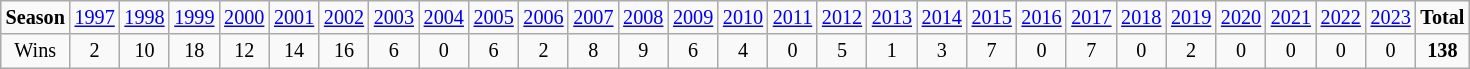<table class="wikitable sortable" style=text-align:center;font-size:84%>
<tr>
<td><strong>Season</strong></td>
<td><a href='#'>1997</a></td>
<td><a href='#'>1998</a></td>
<td><a href='#'>1999</a></td>
<td><a href='#'>2000</a></td>
<td><a href='#'>2001</a></td>
<td><a href='#'>2002</a></td>
<td><a href='#'>2003</a></td>
<td><a href='#'>2004</a></td>
<td><a href='#'>2005</a></td>
<td><a href='#'>2006</a></td>
<td><a href='#'>2007</a></td>
<td><a href='#'>2008</a></td>
<td><a href='#'>2009</a></td>
<td><a href='#'>2010</a></td>
<td><a href='#'>2011</a></td>
<td><a href='#'>2012</a></td>
<td><a href='#'>2013</a></td>
<td><a href='#'>2014</a></td>
<td><a href='#'>2015</a></td>
<td><a href='#'>2016</a></td>
<td><a href='#'>2017</a></td>
<td><a href='#'>2018</a></td>
<td><a href='#'>2019</a></td>
<td><a href='#'>2020</a></td>
<td><a href='#'>2021</a></td>
<td><a href='#'>2022</a></td>
<td><a href='#'>2023</a></td>
<td><strong>Total</strong></td>
</tr>
<tr align=center>
<td>Wins</td>
<td>2</td>
<td>10</td>
<td>18</td>
<td>12</td>
<td>14</td>
<td>16</td>
<td>6</td>
<td>0</td>
<td>6</td>
<td>2</td>
<td>8</td>
<td>9</td>
<td>6</td>
<td>4</td>
<td>0</td>
<td>5</td>
<td>1</td>
<td>3</td>
<td>7</td>
<td>0</td>
<td>7</td>
<td>0</td>
<td>2</td>
<td>0</td>
<td>0</td>
<td>0</td>
<td>0</td>
<td><strong>138</strong></td>
</tr>
</table>
